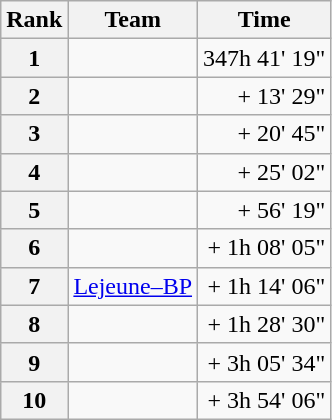<table class="wikitable">
<tr>
<th scope="col">Rank</th>
<th scope="col">Team</th>
<th scope="col">Time</th>
</tr>
<tr>
<th scope="row">1</th>
<td></td>
<td style="text-align:right;">347h 41' 19"</td>
</tr>
<tr>
<th scope="row">2</th>
<td></td>
<td style="text-align:right;">+ 13' 29"</td>
</tr>
<tr>
<th scope="row">3</th>
<td></td>
<td style="text-align:right;">+ 20' 45"</td>
</tr>
<tr>
<th scope="row">4</th>
<td></td>
<td style="text-align:right;">+ 25' 02"</td>
</tr>
<tr>
<th scope="row">5</th>
<td></td>
<td style="text-align:right;">+ 56' 19"</td>
</tr>
<tr>
<th scope="row">6</th>
<td></td>
<td style="text-align:right;">+ 1h 08' 05"</td>
</tr>
<tr>
<th scope="row">7</th>
<td><a href='#'>Lejeune–BP</a></td>
<td style="text-align:right;">+ 1h 14' 06"</td>
</tr>
<tr>
<th scope="row">8</th>
<td></td>
<td style="text-align:right;">+ 1h 28' 30"</td>
</tr>
<tr>
<th scope="row">9</th>
<td></td>
<td style="text-align:right;">+ 3h 05' 34"</td>
</tr>
<tr>
<th scope="row">10</th>
<td></td>
<td style="text-align:right;">+ 3h 54' 06"</td>
</tr>
</table>
